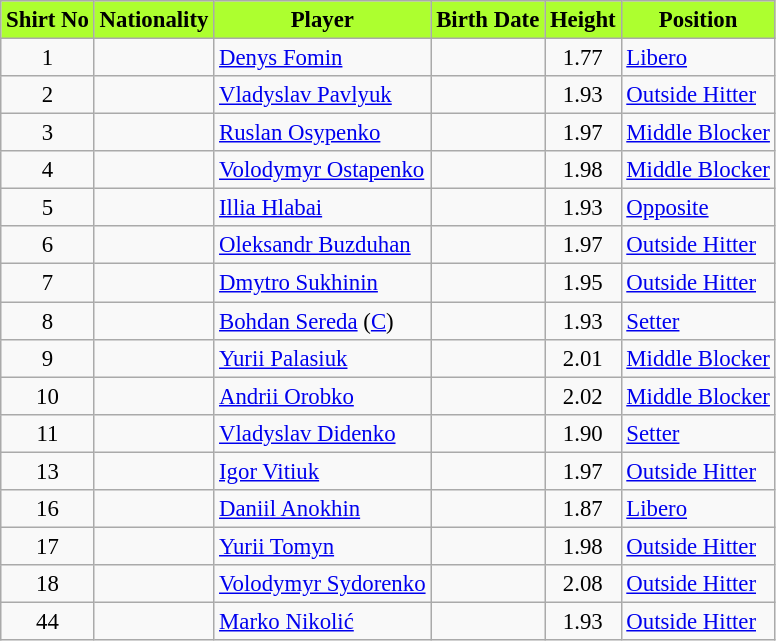<table class=wikitable bgcolor="#FF255" cellpadding="3" cellspacing="0" border="1" style="font-size: 95%; border: 1px solid #D3212D; border-collapse: collapse;">
<tr style="color: #000000;background:#ADFF2F">
<td align=center><strong>Shirt No</strong></td>
<td align=center><strong>Nationality</strong></td>
<td align=center><strong>Player</strong></td>
<td align=center><strong>Birth Date</strong></td>
<td align=center><strong>Height</strong></td>
<td align=center><strong>Position</strong></td>
</tr>
<tr>
<td align=center>1</td>
<td></td>
<td><a href='#'>Denys Fomin</a></td>
<td></td>
<td align=center>1.77</td>
<td><a href='#'>Libero</a></td>
</tr>
<tr>
<td align=center>2</td>
<td></td>
<td><a href='#'>Vladyslav Pavlyuk</a></td>
<td></td>
<td align=center>1.93</td>
<td><a href='#'>Οutside Hitter</a></td>
</tr>
<tr>
<td align=center>3</td>
<td></td>
<td><a href='#'>Ruslan Osypenko</a></td>
<td></td>
<td align=center>1.97</td>
<td><a href='#'>Middle Blocker</a></td>
</tr>
<tr>
<td align=center>4</td>
<td></td>
<td><a href='#'>Volodymyr Ostapenko</a></td>
<td></td>
<td align=center>1.98</td>
<td><a href='#'>Middle Blocker</a></td>
</tr>
<tr>
<td align=center>5</td>
<td></td>
<td><a href='#'>Illia Hlabai</a></td>
<td></td>
<td align=center>1.93</td>
<td><a href='#'>Opposite</a></td>
</tr>
<tr>
<td align=center>6</td>
<td></td>
<td><a href='#'>Oleksandr Buzduhan</a></td>
<td></td>
<td align=center>1.97</td>
<td><a href='#'>Οutside Hitter</a></td>
</tr>
<tr>
<td align=center>7</td>
<td></td>
<td><a href='#'>Dmytro Sukhinin</a></td>
<td></td>
<td align=center>1.95</td>
<td><a href='#'>Οutside Hitter</a></td>
</tr>
<tr>
<td align=center>8</td>
<td></td>
<td><a href='#'>Bohdan Sereda</a>  (<a href='#'>C</a>)</td>
<td></td>
<td align=center>1.93</td>
<td><a href='#'>Setter</a></td>
</tr>
<tr>
<td align=center>9</td>
<td></td>
<td><a href='#'>Yurii Palasiuk</a></td>
<td></td>
<td align=center>2.01</td>
<td><a href='#'>Middle Blocker</a></td>
</tr>
<tr>
<td align=center>10</td>
<td></td>
<td><a href='#'>Andrii Orobko</a></td>
<td></td>
<td align=center>2.02</td>
<td><a href='#'>Middle Blocker</a></td>
</tr>
<tr>
<td align=center>11</td>
<td></td>
<td><a href='#'>Vladyslav Didenko</a></td>
<td></td>
<td align=center>1.90</td>
<td><a href='#'>Setter</a></td>
</tr>
<tr>
<td align=center>13</td>
<td></td>
<td><a href='#'>Igor Vitiuk</a></td>
<td></td>
<td align=center>1.97</td>
<td><a href='#'>Οutside Hitter</a></td>
</tr>
<tr>
<td align=center>16</td>
<td></td>
<td><a href='#'>Daniil Anokhin</a></td>
<td></td>
<td align=center>1.87</td>
<td><a href='#'>Libero</a></td>
</tr>
<tr>
<td align=center>17</td>
<td></td>
<td><a href='#'>Yurii Tomyn</a></td>
<td></td>
<td align=center>1.98</td>
<td><a href='#'>Οutside Hitter</a></td>
</tr>
<tr>
<td align=center>18</td>
<td></td>
<td><a href='#'>Volodymyr Sydorenko</a></td>
<td></td>
<td align=center>2.08</td>
<td><a href='#'>Οutside Hitter</a></td>
</tr>
<tr>
<td align=center>44</td>
<td></td>
<td><a href='#'>Marko Nikolić</a></td>
<td></td>
<td align=center>1.93</td>
<td><a href='#'>Οutside Hitter</a></td>
</tr>
</table>
